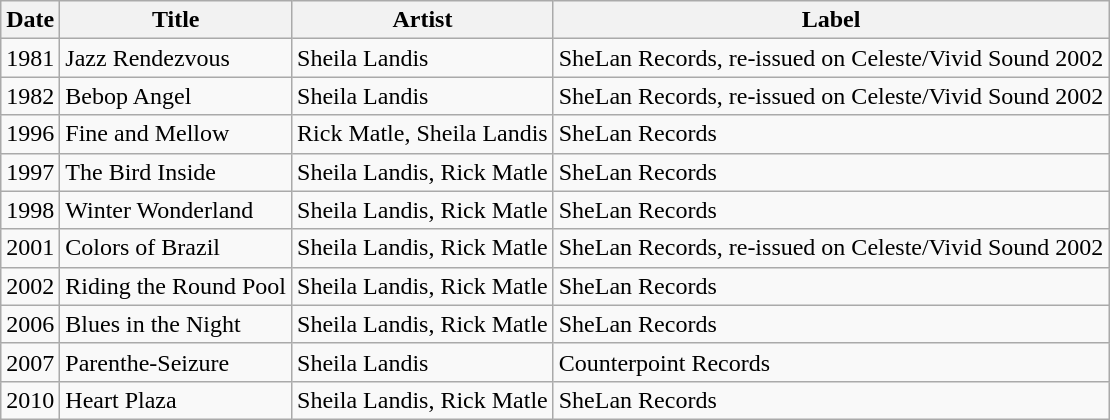<table class="wikitable">
<tr>
<th>Date</th>
<th>Title</th>
<th>Artist</th>
<th>Label</th>
</tr>
<tr>
<td>1981</td>
<td>Jazz Rendezvous</td>
<td>Sheila Landis</td>
<td>SheLan Records, re-issued on Celeste/Vivid Sound 2002</td>
</tr>
<tr>
<td>1982</td>
<td>Bebop Angel</td>
<td>Sheila Landis</td>
<td>SheLan Records, re-issued on Celeste/Vivid Sound 2002</td>
</tr>
<tr>
<td>1996</td>
<td>Fine and Mellow</td>
<td>Rick Matle, Sheila Landis</td>
<td>SheLan Records</td>
</tr>
<tr>
<td>1997</td>
<td>The Bird Inside</td>
<td>Sheila Landis, Rick Matle</td>
<td>SheLan Records</td>
</tr>
<tr>
<td>1998</td>
<td>Winter Wonderland</td>
<td>Sheila Landis, Rick Matle</td>
<td>SheLan Records</td>
</tr>
<tr>
<td>2001</td>
<td>Colors of Brazil</td>
<td>Sheila Landis, Rick Matle</td>
<td>SheLan Records, re-issued on Celeste/Vivid Sound 2002</td>
</tr>
<tr>
<td>2002</td>
<td>Riding the Round Pool</td>
<td>Sheila Landis, Rick Matle</td>
<td>SheLan Records</td>
</tr>
<tr>
<td>2006</td>
<td>Blues in the Night</td>
<td>Sheila Landis, Rick Matle</td>
<td>SheLan Records</td>
</tr>
<tr>
<td>2007</td>
<td>Parenthe-Seizure</td>
<td>Sheila Landis</td>
<td>Counterpoint Records</td>
</tr>
<tr>
<td>2010</td>
<td>Heart Plaza</td>
<td>Sheila Landis, Rick Matle</td>
<td>SheLan Records</td>
</tr>
</table>
